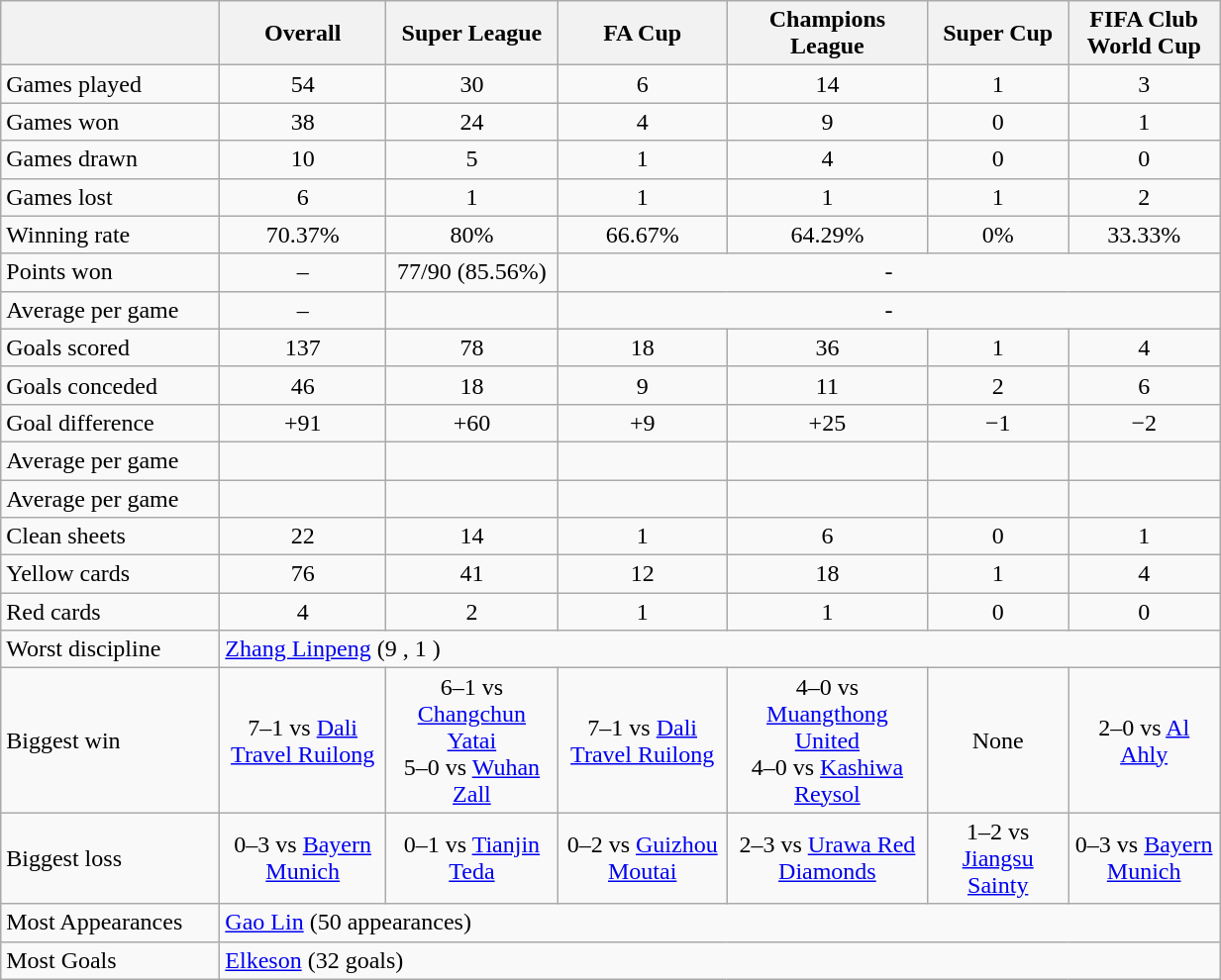<table class="wikitable" style="text-align:center" width=65%>
<tr>
<th width="140"></th>
<th>Overall</th>
<th>Super League</th>
<th>FA Cup</th>
<th>Champions League</th>
<th>Super Cup</th>
<th>FIFA Club World Cup</th>
</tr>
<tr>
<td align=left>Games played</td>
<td>54</td>
<td>30</td>
<td>6</td>
<td>14</td>
<td>1</td>
<td>3</td>
</tr>
<tr>
<td align=left>Games won</td>
<td>38</td>
<td>24</td>
<td>4</td>
<td>9</td>
<td>0</td>
<td>1</td>
</tr>
<tr>
<td align=left>Games drawn</td>
<td>10</td>
<td>5</td>
<td>1</td>
<td>4</td>
<td>0</td>
<td>0</td>
</tr>
<tr>
<td align=left>Games lost</td>
<td>6</td>
<td>1</td>
<td>1</td>
<td>1</td>
<td>1</td>
<td>2</td>
</tr>
<tr>
<td align=left>Winning rate</td>
<td>70.37%</td>
<td>80%</td>
<td>66.67%</td>
<td>64.29%</td>
<td>0%</td>
<td>33.33%</td>
</tr>
<tr>
<td align=left>Points won</td>
<td>–</td>
<td>77/90 (85.56%)</td>
<td colspan=4>-</td>
</tr>
<tr>
<td align=left>Average  per game</td>
<td>–</td>
<td></td>
<td colspan=4>-</td>
</tr>
<tr>
<td align=left>Goals scored</td>
<td>137</td>
<td>78</td>
<td>18</td>
<td>36</td>
<td>1</td>
<td>4</td>
</tr>
<tr>
<td align=left>Goals conceded</td>
<td>46</td>
<td>18</td>
<td>9</td>
<td>11</td>
<td>2</td>
<td>6</td>
</tr>
<tr>
<td align=left>Goal difference</td>
<td>+91</td>
<td>+60</td>
<td>+9</td>
<td>+25</td>
<td>−1</td>
<td>−2</td>
</tr>
<tr>
<td align=left>Average  per game</td>
<td></td>
<td></td>
<td></td>
<td></td>
<td></td>
<td></td>
</tr>
<tr>
<td align=left>Average  per game</td>
<td></td>
<td></td>
<td></td>
<td></td>
<td></td>
<td></td>
</tr>
<tr>
<td align=left>Clean sheets</td>
<td>22</td>
<td>14</td>
<td>1</td>
<td>6</td>
<td>0</td>
<td>1</td>
</tr>
<tr>
<td align=left>Yellow cards</td>
<td>76</td>
<td>41</td>
<td>12</td>
<td>18</td>
<td>1</td>
<td>4</td>
</tr>
<tr>
<td align=left>Red cards</td>
<td>4</td>
<td>2</td>
<td>1</td>
<td>1</td>
<td>0</td>
<td>0</td>
</tr>
<tr>
<td align=left>Worst discipline</td>
<td align=left colspan=6> <a href='#'>Zhang Linpeng</a> (9 , 1 )</td>
</tr>
<tr>
<td align=left>Biggest win</td>
<td>7–1 vs <a href='#'>Dali Travel Ruilong</a></td>
<td>6–1 vs <a href='#'>Changchun Yatai</a><br>5–0 vs <a href='#'>Wuhan Zall</a></td>
<td>7–1 vs <a href='#'>Dali Travel Ruilong</a></td>
<td>4–0 vs <a href='#'>Muangthong United</a><br>4–0 vs <a href='#'>Kashiwa Reysol</a></td>
<td>None</td>
<td>2–0 vs <a href='#'>Al Ahly</a></td>
</tr>
<tr>
<td align=left>Biggest loss</td>
<td>0–3 vs <a href='#'>Bayern Munich</a></td>
<td>0–1 vs <a href='#'>Tianjin Teda</a></td>
<td>0–2  vs <a href='#'>Guizhou Moutai</a></td>
<td>2–3 vs <a href='#'>Urawa Red Diamonds</a></td>
<td>1–2 vs <a href='#'>Jiangsu Sainty</a></td>
<td>0–3 vs <a href='#'>Bayern Munich</a></td>
</tr>
<tr>
<td align=left>Most Appearances</td>
<td align=left colspan=6> <a href='#'>Gao Lin</a> (50 appearances)</td>
</tr>
<tr>
<td align=left>Most Goals</td>
<td align=left colspan=6> <a href='#'>Elkeson</a> (32 goals)</td>
</tr>
</table>
